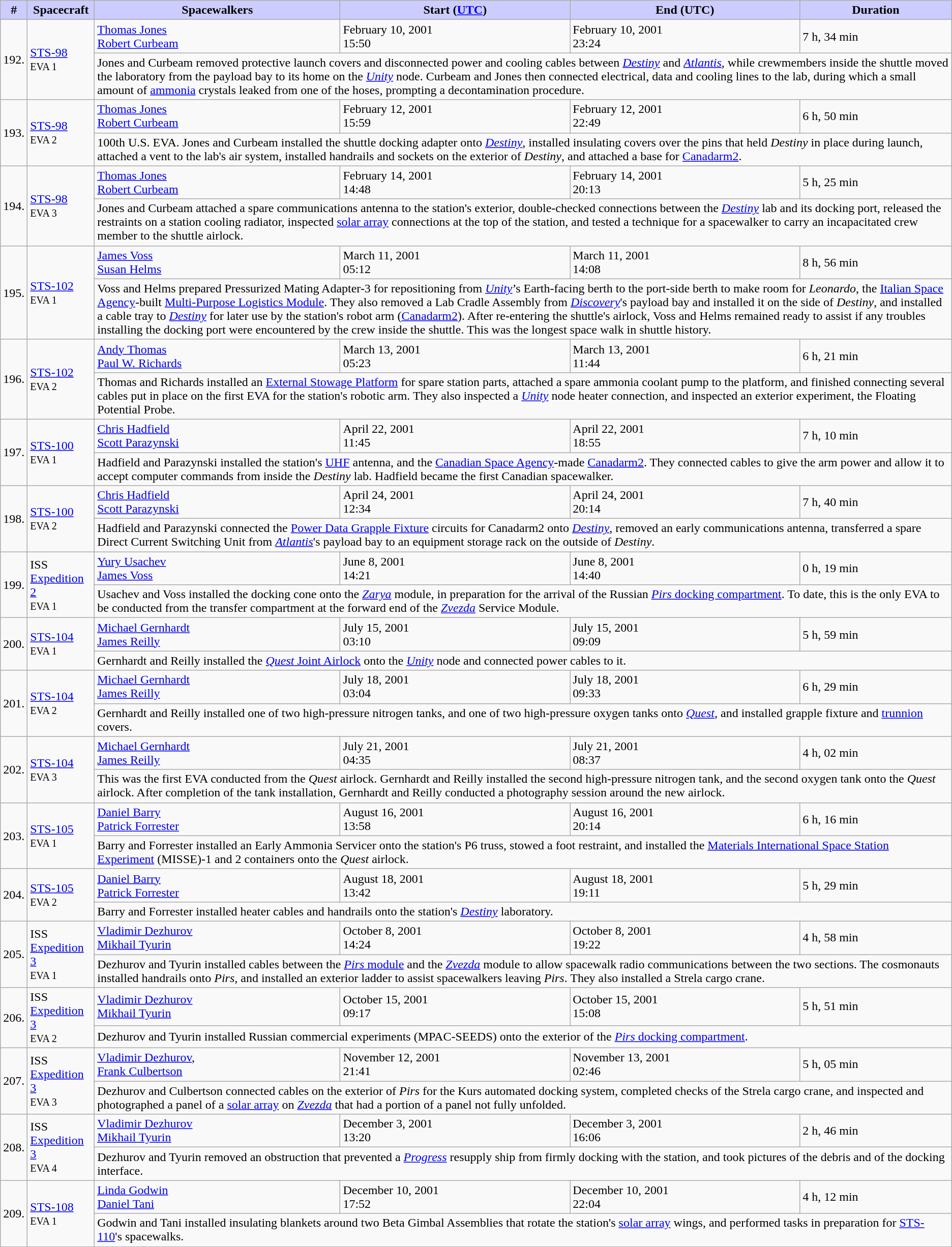<table class="wikitable sticky-header">
<tr>
<th style="background:#ccf;">#</th>
<th style="background:#ccf;">Spacecraft</th>
<th style="background:#ccf;">Spacewalkers</th>
<th style="background:#ccf;">Start (<a href='#'>UTC</a>)</th>
<th style="background:#ccf;">End (UTC)</th>
<th style="background:#ccf;">Duration</th>
</tr>
<tr>
<td rowspan=2>192.</td>
<td rowspan=2><a href='#'>STS-98</a><br><small>EVA 1</small></td>
<td> <a href='#'>Thomas Jones</a><br> <a href='#'>Robert Curbeam</a></td>
<td>February 10, 2001<br> 15:50</td>
<td>February 10, 2001<br> 23:24</td>
<td>7 h, 34 min</td>
</tr>
<tr>
<td colspan=4>Jones and Curbeam removed protective launch covers and disconnected power and cooling cables between <a href='#'><em>Destiny</em></a> and <a href='#'><em>Atlantis</em></a>, while crewmembers inside the shuttle moved the  laboratory from the payload bay to its home on the <a href='#'><em>Unity</em></a> node. Curbeam and Jones then connected electrical, data and cooling lines to the lab, during which a small amount of <a href='#'>ammonia</a> crystals leaked from one of the hoses, prompting a decontamination procedure.</td>
</tr>
<tr>
<td rowspan=2>193.</td>
<td rowspan=2><a href='#'>STS-98</a><br><small>EVA 2</small></td>
<td> <a href='#'>Thomas Jones</a><br> <a href='#'>Robert Curbeam</a></td>
<td>February 12, 2001<br> 15:59</td>
<td>February 12, 2001<br> 22:49</td>
<td>6 h, 50 min</td>
</tr>
<tr>
<td colspan=4>100th U.S. EVA. Jones and Curbeam installed the shuttle docking adapter onto <a href='#'><em>Destiny</em></a>, installed insulating covers over the pins that held <em>Destiny</em> in place during launch, attached a vent to the lab's air system, installed handrails and sockets on the exterior of <em>Destiny</em>, and attached a base for <a href='#'>Canadarm2</a>.</td>
</tr>
<tr>
<td rowspan=2>194.</td>
<td rowspan=2><a href='#'>STS-98</a><br><small>EVA 3</small></td>
<td> <a href='#'>Thomas Jones</a><br> <a href='#'>Robert Curbeam</a></td>
<td>February 14, 2001<br> 14:48</td>
<td>February 14, 2001<br> 20:13</td>
<td>5 h, 25 min</td>
</tr>
<tr>
<td colspan=4>Jones and Curbeam attached a spare communications antenna to the station's exterior, double-checked connections between the <em><a href='#'>Destiny</a></em> lab and its docking port, released the restraints on a station cooling radiator, inspected <a href='#'>solar array</a> connections at the top of the station, and tested a technique for a spacewalker to carry an incapacitated crew member to the shuttle airlock.</td>
</tr>
<tr>
<td rowspan=2>195.</td>
<td rowspan=2><a href='#'>STS-102</a><br><small>EVA 1</small></td>
<td> <a href='#'>James Voss</a><br> <a href='#'>Susan Helms</a></td>
<td>March 11, 2001<br> 05:12</td>
<td>March 11, 2001<br> 14:08</td>
<td>8 h, 56 min</td>
</tr>
<tr>
<td colspan=4>Voss and Helms prepared Pressurized Mating Adapter-3 for repositioning from <a href='#'><em>Unity</em></a>’s Earth-facing berth to the port-side berth to make room for <em>Leonardo</em>, the <a href='#'>Italian Space Agency</a>-built <a href='#'>Multi-Purpose Logistics Module</a>. They also removed a Lab Cradle Assembly from <a href='#'><em>Discovery</em></a>'s payload bay and installed it on the side of <em>Destiny</em>, and installed a cable tray to <em><a href='#'>Destiny</a></em> for later use by the station's robot arm (<a href='#'>Canadarm2</a>). After re-entering the shuttle's airlock, Voss and Helms remained ready to assist if any troubles installing the docking port were encountered by the crew inside the shuttle. This was the longest space walk in shuttle history.</td>
</tr>
<tr>
<td rowspan=2>196.</td>
<td rowspan=2><a href='#'>STS-102</a><br><small>EVA 2</small></td>
<td> <a href='#'>Andy Thomas</a><br> <a href='#'>Paul W. Richards</a></td>
<td>March 13, 2001<br> 05:23</td>
<td>March 13, 2001<br> 11:44</td>
<td>6 h, 21 min</td>
</tr>
<tr>
<td colspan=4>Thomas and Richards installed an <a href='#'>External Stowage Platform</a> for spare station parts, attached a spare ammonia coolant pump to the platform, and finished connecting several cables put in place on the first EVA for the station's robotic arm. They also inspected a <em><a href='#'>Unity</a></em> node heater connection, and inspected an exterior experiment, the Floating Potential Probe.</td>
</tr>
<tr>
<td rowspan=2>197.</td>
<td rowspan=2><a href='#'>STS-100</a><br><small>EVA 1</small></td>
<td> <a href='#'>Chris Hadfield</a><br> <a href='#'>Scott Parazynski</a></td>
<td>April 22, 2001<br> 11:45</td>
<td>April 22, 2001<br> 18:55</td>
<td>7 h, 10 min</td>
</tr>
<tr>
<td colspan=4>Hadfield and Parazynski installed the station's <a href='#'>UHF</a> antenna, and the <a href='#'>Canadian Space Agency</a>-made <a href='#'>Canadarm2</a>. They connected cables to give the arm power and allow it to accept computer commands from inside the <em>Destiny</em> lab. Hadfield became the first Canadian spacewalker.</td>
</tr>
<tr>
<td rowspan=2>198.</td>
<td rowspan=2><a href='#'>STS-100</a><br><small>EVA 2</small></td>
<td> <a href='#'>Chris Hadfield</a><br> <a href='#'>Scott Parazynski</a></td>
<td>April 24, 2001<br> 12:34</td>
<td>April 24, 2001<br> 20:14</td>
<td>7 h, 40 min</td>
</tr>
<tr>
<td colspan=4>Hadfield and Parazynski connected the <a href='#'>Power Data Grapple Fixture</a> circuits for Canadarm2 onto <a href='#'><em>Destiny</em></a>, removed an early communications antenna, transferred a spare Direct Current Switching Unit from <a href='#'><em>Atlantis</em></a>'s payload bay to an equipment storage rack on the outside of <em>Destiny</em>.</td>
</tr>
<tr>
<td rowspan=2>199.</td>
<td rowspan=2>ISS <a href='#'>Expedition 2</a><br><small>EVA 1</small></td>
<td> <a href='#'>Yury Usachev</a><br> <a href='#'>James Voss</a></td>
<td>June 8, 2001<br> 14:21</td>
<td>June 8, 2001<br> 14:40</td>
<td>0 h, 19 min</td>
</tr>
<tr>
<td colspan=4>Usachev and Voss installed the docking cone onto the <em><a href='#'>Zarya</a></em> module, in preparation for the arrival of the Russian <a href='#'><em>Pirs</em> docking compartment</a>. To date, this is the only EVA to be conducted from the transfer compartment at the forward end of the <a href='#'><em>Zvezda</em></a> Service Module.</td>
</tr>
<tr>
<td rowspan=2>200.</td>
<td rowspan=2><a href='#'>STS-104</a><br><small>EVA 1</small></td>
<td> <a href='#'>Michael Gernhardt</a><br> <a href='#'>James Reilly</a></td>
<td>July 15, 2001<br> 03:10</td>
<td>July 15, 2001<br> 09:09</td>
<td>5 h, 59 min</td>
</tr>
<tr>
<td colspan=4>Gernhardt and Reilly installed the <a href='#'><em>Quest</em> Joint Airlock</a> onto the <a href='#'><em>Unity</em></a> node and connected power cables to it.</td>
</tr>
<tr>
<td rowspan=2>201.</td>
<td rowspan=2><a href='#'>STS-104</a><br><small>EVA 2</small></td>
<td> <a href='#'>Michael Gernhardt</a><br> <a href='#'>James Reilly</a></td>
<td>July 18, 2001<br> 03:04</td>
<td>July 18, 2001<br> 09:33</td>
<td>6 h, 29 min</td>
</tr>
<tr>
<td colspan=4>Gernhardt and Reilly installed one of two high-pressure nitrogen tanks, and one of two high-pressure oxygen tanks onto <a href='#'><em>Quest</em></a>, and installed grapple fixture and <a href='#'>trunnion</a> covers.</td>
</tr>
<tr>
<td rowspan=2>202.</td>
<td rowspan=2><a href='#'>STS-104</a><br><small>EVA 3</small></td>
<td> <a href='#'>Michael Gernhardt</a><br> <a href='#'>James Reilly</a></td>
<td>July 21, 2001<br> 04:35</td>
<td>July 21, 2001<br> 08:37</td>
<td>4 h, 02 min</td>
</tr>
<tr>
<td colspan=4>This was the first EVA conducted from the <em>Quest</em> airlock. Gernhardt and Reilly installed the second high-pressure nitrogen tank, and the second oxygen tank onto the <em>Quest</em> airlock.  After completion of the tank installation, Gernhardt and Reilly conducted a photography session around the new airlock.</td>
</tr>
<tr>
<td rowspan=2>203.</td>
<td rowspan=2><a href='#'>STS-105</a><br><small>EVA 1</small></td>
<td> <a href='#'>Daniel Barry</a><br> <a href='#'>Patrick Forrester</a></td>
<td>August 16, 2001<br> 13:58</td>
<td>August 16, 2001<br> 20:14</td>
<td>6 h, 16 min</td>
</tr>
<tr>
<td colspan=4>Barry and Forrester installed an Early Ammonia Servicer onto the station's P6 truss, stowed a foot restraint, and installed the <a href='#'>Materials International Space Station Experiment</a> (MISSE)-1 and 2 containers onto the <em>Quest</em> airlock.</td>
</tr>
<tr>
<td rowspan=2>204.</td>
<td rowspan=2><a href='#'>STS-105</a><br><small>EVA 2</small></td>
<td> <a href='#'>Daniel Barry</a><br> <a href='#'>Patrick Forrester</a></td>
<td>August 18, 2001<br> 13:42</td>
<td>August 18, 2001<br> 19:11</td>
<td>5 h, 29 min</td>
</tr>
<tr>
<td colspan=4>Barry and Forrester installed heater cables and handrails onto the station's <a href='#'><em>Destiny</em></a> laboratory.</td>
</tr>
<tr>
<td rowspan=2>205.</td>
<td rowspan=2>ISS <a href='#'>Expedition 3</a><br><small>EVA 1</small></td>
<td> <a href='#'>Vladimir Dezhurov</a><br> <a href='#'>Mikhail Tyurin</a></td>
<td>October 8, 2001<br> 14:24</td>
<td>October 8, 2001<br> 19:22</td>
<td>4 h, 58 min</td>
</tr>
<tr>
<td colspan=4>Dezhurov and Tyurin installed cables between the <a href='#'><em>Pirs</em> module</a> and the <a href='#'><em>Zvezda</em></a> module to allow spacewalk radio communications between the two sections. The cosmonauts installed handrails onto <em>Pirs</em>, and installed an exterior ladder to assist spacewalkers leaving <em>Pirs</em>. They also installed a Strela cargo crane.</td>
</tr>
<tr>
<td rowspan=2>206.</td>
<td rowspan=2>ISS <a href='#'>Expedition 3</a><br><small>EVA 2</small></td>
<td> <a href='#'>Vladimir Dezhurov</a><br> <a href='#'>Mikhail Tyurin</a></td>
<td>October 15, 2001<br> 09:17</td>
<td>October 15, 2001<br> 15:08</td>
<td>5 h, 51 min</td>
</tr>
<tr>
<td colspan=4>Dezhurov and Tyurin installed Russian commercial experiments (MPAC-SEEDS) onto the exterior of the <a href='#'><em>Pirs</em> docking compartment</a>.</td>
</tr>
<tr>
<td rowspan=2>207.</td>
<td rowspan=2>ISS <a href='#'>Expedition 3</a><br><small>EVA 3</small></td>
<td> <a href='#'>Vladimir Dezhurov</a>, <br> <a href='#'>Frank Culbertson</a></td>
<td>November 12, 2001<br> 21:41</td>
<td>November 13, 2001<br> 02:46</td>
<td>5 h, 05 min</td>
</tr>
<tr>
<td colspan=4>Dezhurov and Culbertson connected cables on the exterior of <em>Pirs</em> for the Kurs automated docking system, completed checks of the Strela cargo crane, and inspected and photographed a panel of a <a href='#'>solar array</a> on <a href='#'><em>Zvezda</em></a> that had a portion of a panel not fully unfolded.</td>
</tr>
<tr>
<td rowspan=2>208.</td>
<td rowspan=2>ISS <a href='#'>Expedition 3</a><br><small>EVA 4</small></td>
<td> <a href='#'>Vladimir Dezhurov</a><br> <a href='#'>Mikhail Tyurin</a></td>
<td>December 3, 2001<br> 13:20</td>
<td>December 3, 2001<br> 16:06</td>
<td>2 h, 46 min</td>
</tr>
<tr>
<td colspan=4>Dezhurov and Tyurin removed an obstruction that prevented a <em><a href='#'>Progress</a></em> resupply ship from firmly docking with the station, and took pictures of the debris and of the docking interface.</td>
</tr>
<tr>
<td rowspan=2>209.</td>
<td rowspan=2><a href='#'>STS-108</a><br><small>EVA 1</small></td>
<td> <a href='#'>Linda Godwin</a><br> <a href='#'>Daniel Tani</a></td>
<td>December 10, 2001<br> 17:52</td>
<td>December 10, 2001<br> 22:04</td>
<td>4 h, 12 min</td>
</tr>
<tr>
<td colspan=4>Godwin and Tani installed insulating blankets around two Beta Gimbal Assemblies that rotate the station's <a href='#'>solar array</a> wings, and performed tasks in preparation for <a href='#'>STS-110</a>'s spacewalks.</td>
</tr>
</table>
